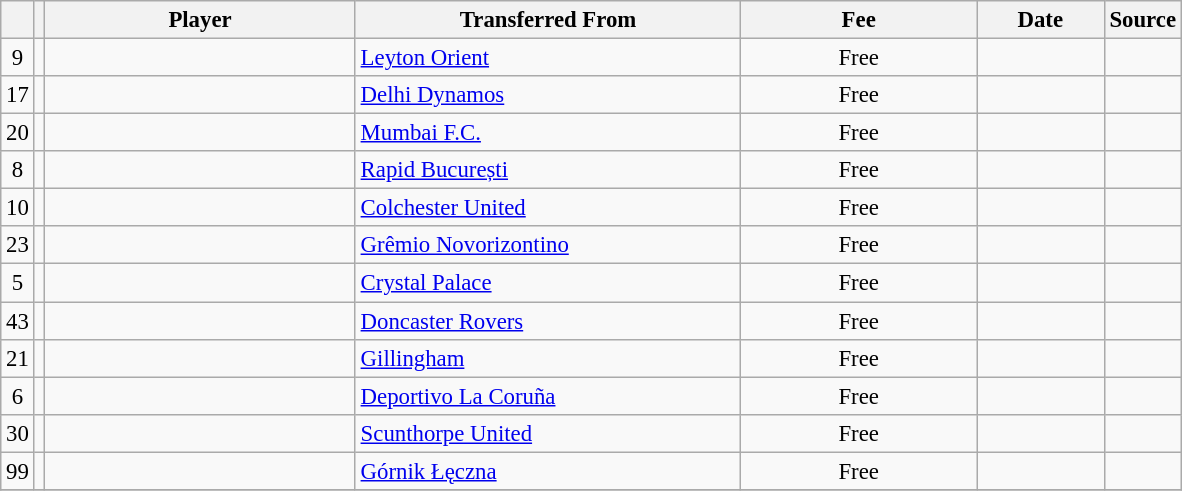<table class="wikitable plainrowheaders sortable" style="font-size:95%">
<tr>
<th></th>
<th></th>
<th scope=col style="width:200px;"><strong>Player</strong></th>
<th scope=col style="width:250px;"><strong>Transferred From</strong></th>
<th scope=col style="width:150px;"><strong>Fee</strong></th>
<th scope=col style="width:78px;"><strong>Date</strong></th>
<th><strong>Source</strong></th>
</tr>
<tr>
<td align=center>9</td>
<td align=center></td>
<td></td>
<td> <a href='#'>Leyton Orient</a></td>
<td align=center>Free</td>
<td align=center></td>
<td align=center></td>
</tr>
<tr>
<td align=center>17</td>
<td align=center></td>
<td></td>
<td> <a href='#'>Delhi Dynamos</a></td>
<td align=center>Free</td>
<td align=center></td>
<td align=center></td>
</tr>
<tr>
<td align=center>20</td>
<td align=center></td>
<td></td>
<td> <a href='#'>Mumbai F.C.</a></td>
<td align=center>Free</td>
<td align=center></td>
<td align=center></td>
</tr>
<tr>
<td align=center>8</td>
<td align=center></td>
<td></td>
<td> <a href='#'>Rapid București</a></td>
<td align=center>Free</td>
<td align=center></td>
<td align=center></td>
</tr>
<tr>
<td align=center>10</td>
<td align=center></td>
<td></td>
<td> <a href='#'>Colchester United</a></td>
<td align=center>Free</td>
<td align=center></td>
<td align=center></td>
</tr>
<tr>
<td align=center>23</td>
<td align=center></td>
<td></td>
<td> <a href='#'>Grêmio Novorizontino</a></td>
<td align=center>Free</td>
<td align=center></td>
<td align=center></td>
</tr>
<tr>
<td align=center>5</td>
<td align=center></td>
<td></td>
<td> <a href='#'>Crystal Palace</a></td>
<td align=center>Free</td>
<td align=center></td>
<td align=center></td>
</tr>
<tr>
<td align=center>43</td>
<td align=center></td>
<td></td>
<td> <a href='#'>Doncaster Rovers</a></td>
<td align=center>Free</td>
<td align=center></td>
<td align=center></td>
</tr>
<tr>
<td align=center>21</td>
<td align=center></td>
<td></td>
<td> <a href='#'>Gillingham</a></td>
<td align=center>Free</td>
<td align=center></td>
<td align=center></td>
</tr>
<tr>
<td align=center>6</td>
<td align=center></td>
<td></td>
<td> <a href='#'>Deportivo La Coruña</a></td>
<td align=center>Free</td>
<td align=center></td>
<td align=center></td>
</tr>
<tr>
<td align=center>30</td>
<td align=center></td>
<td></td>
<td> <a href='#'>Scunthorpe United</a></td>
<td align=center>Free</td>
<td align=center></td>
<td align=center></td>
</tr>
<tr>
<td align=center>99</td>
<td align=center></td>
<td></td>
<td> <a href='#'>Górnik Łęczna</a></td>
<td align=center>Free</td>
<td align=center></td>
<td align=center></td>
</tr>
<tr>
</tr>
</table>
